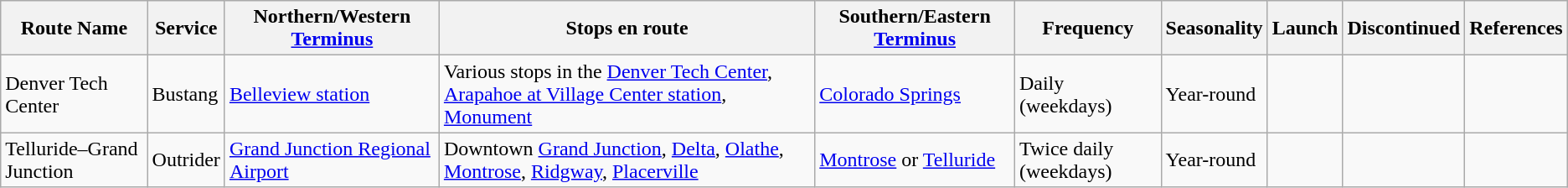<table class="sortable wikitable">
<tr>
<th>Route Name</th>
<th>Service</th>
<th>Northern/Western <a href='#'>Terminus</a></th>
<th>Stops en route</th>
<th>Southern/Eastern <a href='#'>Terminus</a></th>
<th>Frequency</th>
<th>Seasonality</th>
<th>Launch</th>
<th>Discontinued</th>
<th>References</th>
</tr>
<tr>
<td>Denver Tech Center</td>
<td>Bustang</td>
<td><a href='#'>Belleview station</a></td>
<td>Various stops in the <a href='#'>Denver Tech Center</a>, <a href='#'>Arapahoe at Village Center station</a>, <a href='#'>Monument</a></td>
<td><a href='#'>Colorado Springs</a></td>
<td>Daily (weekdays)</td>
<td>Year-round</td>
<td></td>
<td></td>
<td></td>
</tr>
<tr>
<td>Telluride–Grand Junction</td>
<td>Outrider</td>
<td><a href='#'>Grand Junction Regional Airport</a></td>
<td>Downtown <a href='#'>Grand Junction</a>, <a href='#'>Delta</a>, <a href='#'>Olathe</a>, <a href='#'>Montrose</a>, <a href='#'>Ridgway</a>, <a href='#'>Placerville</a></td>
<td><a href='#'>Montrose</a> or <a href='#'>Telluride</a></td>
<td>Twice daily (weekdays)</td>
<td>Year-round</td>
<td></td>
<td></td>
<td></td>
</tr>
</table>
